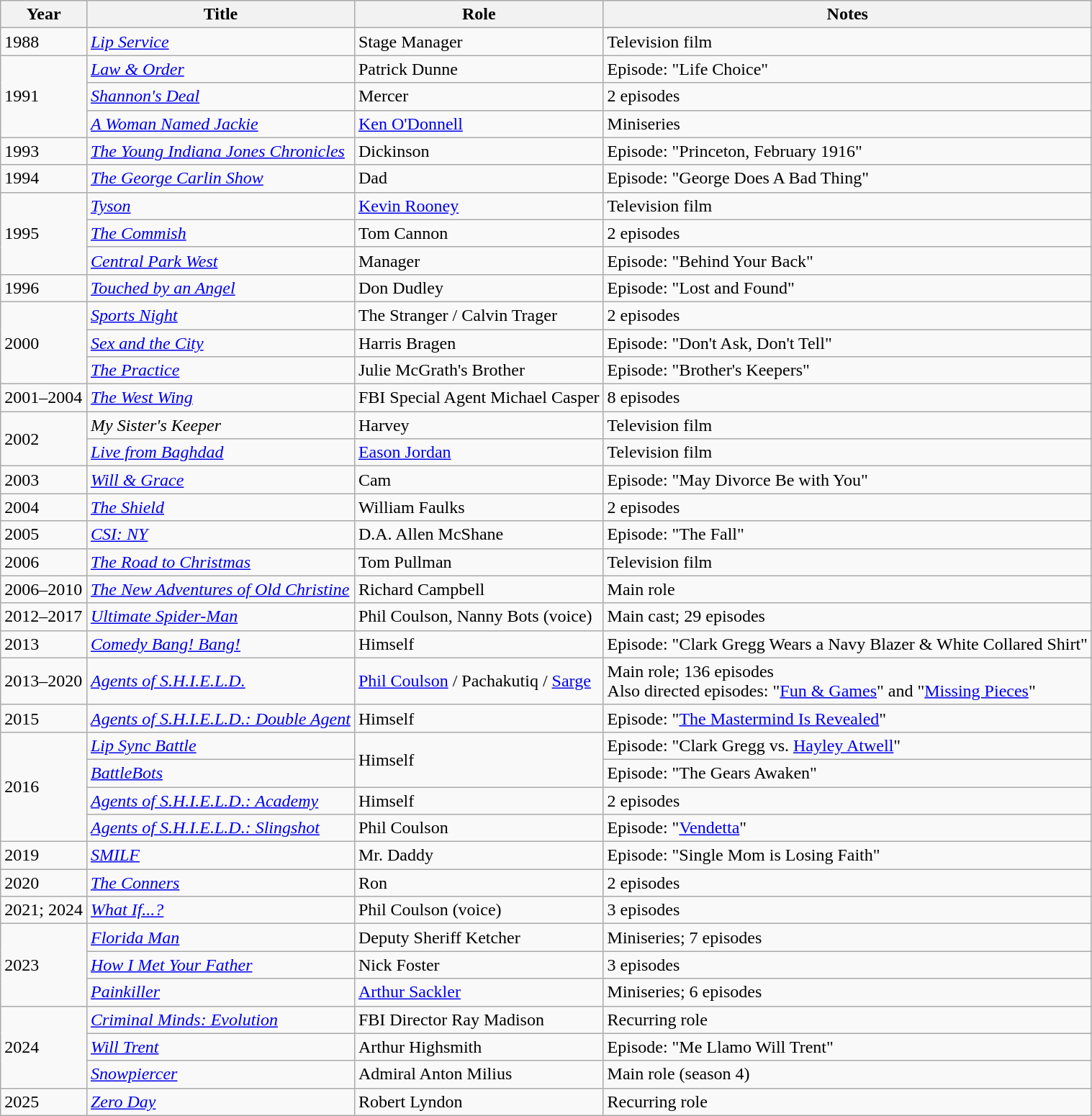<table class="wikitable sortable">
<tr>
<th>Year</th>
<th>Title</th>
<th>Role</th>
<th class="unsortable">Notes</th>
</tr>
<tr>
<td>1988</td>
<td><em><a href='#'>Lip Service</a></em></td>
<td>Stage Manager</td>
<td>Television film</td>
</tr>
<tr>
<td rowspan="3">1991</td>
<td><em><a href='#'>Law & Order</a></em></td>
<td>Patrick Dunne</td>
<td>Episode: "Life Choice"</td>
</tr>
<tr>
<td><em><a href='#'>Shannon's Deal</a></em></td>
<td>Mercer</td>
<td>2 episodes</td>
</tr>
<tr>
<td><em><a href='#'>A Woman Named Jackie</a></em></td>
<td><a href='#'>Ken O'Donnell</a></td>
<td>Miniseries</td>
</tr>
<tr>
<td>1993</td>
<td><em><a href='#'>The Young Indiana Jones Chronicles</a></em></td>
<td>Dickinson</td>
<td>Episode: "Princeton, February 1916"</td>
</tr>
<tr>
<td>1994</td>
<td><em><a href='#'>The George Carlin Show</a></em></td>
<td>Dad</td>
<td>Episode: "George Does A Bad Thing"</td>
</tr>
<tr>
<td rowspan="3">1995</td>
<td><em><a href='#'>Tyson</a></em></td>
<td><a href='#'>Kevin Rooney</a></td>
<td>Television film</td>
</tr>
<tr>
<td><em><a href='#'>The Commish</a></em></td>
<td>Tom Cannon</td>
<td>2 episodes</td>
</tr>
<tr>
<td><em><a href='#'>Central Park West</a></em></td>
<td>Manager</td>
<td>Episode: "Behind Your Back"</td>
</tr>
<tr>
<td>1996</td>
<td><em><a href='#'>Touched by an Angel</a></em></td>
<td>Don Dudley</td>
<td>Episode: "Lost and Found"</td>
</tr>
<tr>
<td rowspan="3">2000</td>
<td><em><a href='#'>Sports Night</a></em></td>
<td>The Stranger / Calvin Trager</td>
<td>2 episodes</td>
</tr>
<tr>
<td><em><a href='#'>Sex and the City</a></em></td>
<td>Harris Bragen</td>
<td>Episode: "Don't Ask, Don't Tell"</td>
</tr>
<tr>
<td><em><a href='#'>The Practice</a></em></td>
<td>Julie McGrath's Brother</td>
<td>Episode: "Brother's Keepers"</td>
</tr>
<tr>
<td>2001–2004</td>
<td><em><a href='#'>The West Wing</a></em></td>
<td>FBI Special Agent Michael Casper</td>
<td>8 episodes</td>
</tr>
<tr>
<td rowspan="2">2002</td>
<td><em>My Sister's Keeper</em></td>
<td>Harvey</td>
<td>Television film</td>
</tr>
<tr>
<td><em><a href='#'>Live from Baghdad</a></em></td>
<td><a href='#'>Eason Jordan</a></td>
<td>Television film</td>
</tr>
<tr>
<td>2003</td>
<td><em><a href='#'>Will & Grace</a></em></td>
<td>Cam</td>
<td>Episode: "May Divorce Be with You"</td>
</tr>
<tr>
<td>2004</td>
<td><em><a href='#'>The Shield</a></em></td>
<td>William Faulks</td>
<td>2 episodes</td>
</tr>
<tr>
<td>2005</td>
<td><em><a href='#'>CSI: NY</a></em></td>
<td>D.A. Allen McShane</td>
<td>Episode: "The Fall"</td>
</tr>
<tr>
<td>2006</td>
<td><em><a href='#'>The Road to Christmas</a></em></td>
<td>Tom Pullman</td>
<td>Television film</td>
</tr>
<tr>
<td>2006–2010</td>
<td><em><a href='#'>The New Adventures of Old Christine</a></em></td>
<td>Richard Campbell</td>
<td>Main role</td>
</tr>
<tr>
<td>2012–2017</td>
<td><em><a href='#'>Ultimate Spider-Man</a></em></td>
<td>Phil Coulson, Nanny Bots (voice)</td>
<td>Main cast; 29 episodes</td>
</tr>
<tr>
<td>2013</td>
<td><em><a href='#'>Comedy Bang! Bang!</a></em></td>
<td>Himself</td>
<td>Episode: "Clark Gregg Wears a Navy Blazer & White Collared Shirt"</td>
</tr>
<tr>
<td>2013–2020</td>
<td><em><a href='#'>Agents of S.H.I.E.L.D.</a></em></td>
<td><a href='#'>Phil Coulson</a> / Pachakutiq / <a href='#'>Sarge</a></td>
<td>Main role; 136 episodes<br>Also directed episodes: "<a href='#'>Fun & Games</a>" and "<a href='#'>Missing Pieces</a>"</td>
</tr>
<tr>
<td>2015</td>
<td><em><a href='#'>Agents of S.H.I.E.L.D.: Double Agent</a></em></td>
<td>Himself</td>
<td>Episode: "<a href='#'>The Mastermind Is Revealed</a>"</td>
</tr>
<tr>
<td rowspan="4">2016</td>
<td><em><a href='#'>Lip Sync Battle</a></em></td>
<td rowspan="2">Himself</td>
<td>Episode: "Clark Gregg vs. <a href='#'>Hayley Atwell</a>"</td>
</tr>
<tr>
<td><em><a href='#'>BattleBots</a></em></td>
<td>Episode: "The Gears Awaken"</td>
</tr>
<tr>
<td><em><a href='#'>Agents of S.H.I.E.L.D.: Academy</a></em></td>
<td>Himself</td>
<td>2 episodes</td>
</tr>
<tr>
<td><em><a href='#'>Agents of S.H.I.E.L.D.: Slingshot</a></em></td>
<td>Phil Coulson</td>
<td>Episode: "<a href='#'>Vendetta</a>"</td>
</tr>
<tr>
<td>2019</td>
<td><em><a href='#'>SMILF</a></em></td>
<td>Mr. Daddy</td>
<td>Episode: "Single Mom is Losing Faith"</td>
</tr>
<tr>
<td>2020</td>
<td><em><a href='#'>The Conners</a></em></td>
<td>Ron</td>
<td>2 episodes</td>
</tr>
<tr>
<td>2021; 2024</td>
<td><em><a href='#'>What If...?</a></em></td>
<td>Phil Coulson (voice)</td>
<td>3 episodes</td>
</tr>
<tr>
<td rowspan="3">2023</td>
<td><em><a href='#'>Florida Man</a></em></td>
<td>Deputy Sheriff Ketcher</td>
<td>Miniseries; 7 episodes</td>
</tr>
<tr>
<td><em><a href='#'>How I Met Your Father</a></em></td>
<td>Nick Foster</td>
<td>3 episodes</td>
</tr>
<tr>
<td><em><a href='#'>Painkiller</a></em></td>
<td><a href='#'>Arthur Sackler</a></td>
<td>Miniseries; 6 episodes</td>
</tr>
<tr>
<td rowspan="3">2024</td>
<td><em><a href='#'>Criminal Minds: Evolution</a></em></td>
<td>FBI Director Ray Madison</td>
<td>Recurring role</td>
</tr>
<tr>
<td><em><a href='#'>Will Trent</a></em></td>
<td>Arthur Highsmith</td>
<td>Episode: "Me Llamo Will Trent"</td>
</tr>
<tr>
<td><em><a href='#'>Snowpiercer</a></em></td>
<td>Admiral Anton Milius</td>
<td>Main role (season 4)</td>
</tr>
<tr>
<td>2025</td>
<td><em><a href='#'>Zero Day</a></em></td>
<td>Robert Lyndon</td>
<td>Recurring role</td>
</tr>
</table>
